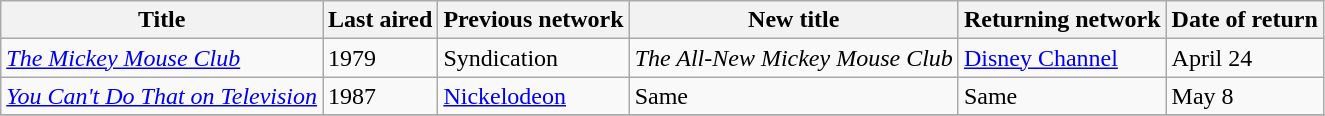<table class="wikitable sortable">
<tr ">
<th>Title</th>
<th>Last aired</th>
<th>Previous network</th>
<th>New title</th>
<th>Returning network</th>
<th>Date of return</th>
</tr>
<tr>
<td><em><a href='#'>The Mickey Mouse Club</a></em></td>
<td>1979</td>
<td>Syndication</td>
<td><em>The All-New Mickey Mouse Club</em></td>
<td><a href='#'>Disney Channel</a></td>
<td>April 24</td>
</tr>
<tr>
<td><em><a href='#'>You Can't Do That on Television</a></em></td>
<td>1987</td>
<td><a href='#'>Nickelodeon</a></td>
<td>Same</td>
<td>Same</td>
<td>May 8</td>
</tr>
<tr>
</tr>
</table>
